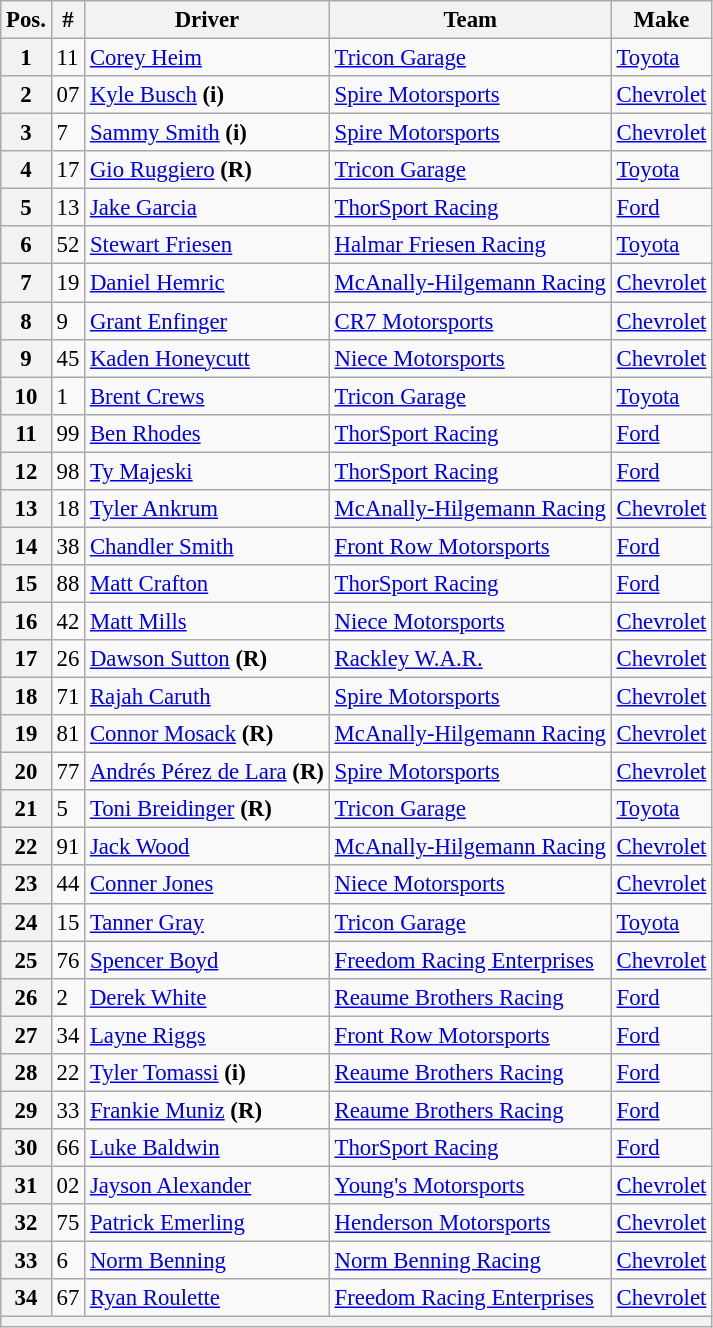<table class="wikitable" style="font-size:95%">
<tr>
<th>Pos.</th>
<th>#</th>
<th>Driver</th>
<th>Team</th>
<th>Make</th>
</tr>
<tr>
<th>1</th>
<td>11</td>
<td><a href='#'>Corey Heim</a></td>
<td><a href='#'>Tricon Garage</a></td>
<td><a href='#'>Toyota</a></td>
</tr>
<tr>
<th>2</th>
<td>07</td>
<td><a href='#'>Kyle Busch</a> <strong>(i)</strong></td>
<td><a href='#'>Spire Motorsports</a></td>
<td><a href='#'>Chevrolet</a></td>
</tr>
<tr>
<th>3</th>
<td>7</td>
<td><a href='#'>Sammy Smith</a> <strong>(i)</strong></td>
<td><a href='#'>Spire Motorsports</a></td>
<td><a href='#'>Chevrolet</a></td>
</tr>
<tr>
<th>4</th>
<td>17</td>
<td><a href='#'>Gio Ruggiero</a> <strong>(R)</strong></td>
<td><a href='#'>Tricon Garage</a></td>
<td><a href='#'>Toyota</a></td>
</tr>
<tr>
<th>5</th>
<td>13</td>
<td><a href='#'>Jake Garcia</a></td>
<td><a href='#'>ThorSport Racing</a></td>
<td><a href='#'>Ford</a></td>
</tr>
<tr>
<th>6</th>
<td>52</td>
<td><a href='#'>Stewart Friesen</a></td>
<td><a href='#'>Halmar Friesen Racing</a></td>
<td><a href='#'>Toyota</a></td>
</tr>
<tr>
<th>7</th>
<td>19</td>
<td><a href='#'>Daniel Hemric</a></td>
<td><a href='#'>McAnally-Hilgemann Racing</a></td>
<td><a href='#'>Chevrolet</a></td>
</tr>
<tr>
<th>8</th>
<td>9</td>
<td><a href='#'>Grant Enfinger</a></td>
<td><a href='#'>CR7 Motorsports</a></td>
<td><a href='#'>Chevrolet</a></td>
</tr>
<tr>
<th>9</th>
<td>45</td>
<td><a href='#'>Kaden Honeycutt</a></td>
<td><a href='#'>Niece Motorsports</a></td>
<td><a href='#'>Chevrolet</a></td>
</tr>
<tr>
<th>10</th>
<td>1</td>
<td><a href='#'>Brent Crews</a></td>
<td><a href='#'>Tricon Garage</a></td>
<td><a href='#'>Toyota</a></td>
</tr>
<tr>
<th>11</th>
<td>99</td>
<td><a href='#'>Ben Rhodes</a></td>
<td><a href='#'>ThorSport Racing</a></td>
<td><a href='#'>Ford</a></td>
</tr>
<tr>
<th>12</th>
<td>98</td>
<td><a href='#'>Ty Majeski</a></td>
<td><a href='#'>ThorSport Racing</a></td>
<td><a href='#'>Ford</a></td>
</tr>
<tr>
<th>13</th>
<td>18</td>
<td><a href='#'>Tyler Ankrum</a></td>
<td><a href='#'>McAnally-Hilgemann Racing</a></td>
<td><a href='#'>Chevrolet</a></td>
</tr>
<tr>
<th>14</th>
<td>38</td>
<td><a href='#'>Chandler Smith</a></td>
<td><a href='#'>Front Row Motorsports</a></td>
<td><a href='#'>Ford</a></td>
</tr>
<tr>
<th>15</th>
<td>88</td>
<td><a href='#'>Matt Crafton</a></td>
<td><a href='#'>ThorSport Racing</a></td>
<td><a href='#'>Ford</a></td>
</tr>
<tr>
<th>16</th>
<td>42</td>
<td><a href='#'>Matt Mills</a></td>
<td><a href='#'>Niece Motorsports</a></td>
<td><a href='#'>Chevrolet</a></td>
</tr>
<tr>
<th>17</th>
<td>26</td>
<td><a href='#'>Dawson Sutton</a> <strong>(R)</strong></td>
<td><a href='#'>Rackley W.A.R.</a></td>
<td><a href='#'>Chevrolet</a></td>
</tr>
<tr>
<th>18</th>
<td>71</td>
<td><a href='#'>Rajah Caruth</a></td>
<td><a href='#'>Spire Motorsports</a></td>
<td><a href='#'>Chevrolet</a></td>
</tr>
<tr>
<th>19</th>
<td>81</td>
<td><a href='#'>Connor Mosack</a> <strong>(R)</strong></td>
<td><a href='#'>McAnally-Hilgemann Racing</a></td>
<td><a href='#'>Chevrolet</a></td>
</tr>
<tr>
<th>20</th>
<td>77</td>
<td><a href='#'>Andrés Pérez de Lara</a> <strong>(R)</strong></td>
<td><a href='#'>Spire Motorsports</a></td>
<td><a href='#'>Chevrolet</a></td>
</tr>
<tr>
<th>21</th>
<td>5</td>
<td><a href='#'>Toni Breidinger</a> <strong>(R)</strong></td>
<td><a href='#'>Tricon Garage</a></td>
<td><a href='#'>Toyota</a></td>
</tr>
<tr>
<th>22</th>
<td>91</td>
<td><a href='#'>Jack Wood</a></td>
<td><a href='#'>McAnally-Hilgemann Racing</a></td>
<td><a href='#'>Chevrolet</a></td>
</tr>
<tr>
<th>23</th>
<td>44</td>
<td><a href='#'>Conner Jones</a></td>
<td><a href='#'>Niece Motorsports</a></td>
<td><a href='#'>Chevrolet</a></td>
</tr>
<tr>
<th>24</th>
<td>15</td>
<td><a href='#'>Tanner Gray</a></td>
<td><a href='#'>Tricon Garage</a></td>
<td><a href='#'>Toyota</a></td>
</tr>
<tr>
<th>25</th>
<td>76</td>
<td><a href='#'>Spencer Boyd</a></td>
<td><a href='#'>Freedom Racing Enterprises</a></td>
<td><a href='#'>Chevrolet</a></td>
</tr>
<tr>
<th>26</th>
<td>2</td>
<td><a href='#'>Derek White</a></td>
<td><a href='#'>Reaume Brothers Racing</a></td>
<td><a href='#'>Ford</a></td>
</tr>
<tr>
<th>27</th>
<td>34</td>
<td><a href='#'>Layne Riggs</a></td>
<td><a href='#'>Front Row Motorsports</a></td>
<td><a href='#'>Ford</a></td>
</tr>
<tr>
<th>28</th>
<td>22</td>
<td><a href='#'>Tyler Tomassi</a> <strong>(i)</strong></td>
<td><a href='#'>Reaume Brothers Racing</a></td>
<td><a href='#'>Ford</a></td>
</tr>
<tr>
<th>29</th>
<td>33</td>
<td><a href='#'>Frankie Muniz</a> <strong>(R)</strong></td>
<td><a href='#'>Reaume Brothers Racing</a></td>
<td><a href='#'>Ford</a></td>
</tr>
<tr>
<th>30</th>
<td>66</td>
<td><a href='#'>Luke Baldwin</a></td>
<td><a href='#'>ThorSport Racing</a></td>
<td><a href='#'>Ford</a></td>
</tr>
<tr>
<th>31</th>
<td>02</td>
<td><a href='#'>Jayson Alexander</a></td>
<td><a href='#'>Young's Motorsports</a></td>
<td><a href='#'>Chevrolet</a></td>
</tr>
<tr>
<th>32</th>
<td>75</td>
<td><a href='#'>Patrick Emerling</a></td>
<td><a href='#'>Henderson Motorsports</a></td>
<td><a href='#'>Chevrolet</a></td>
</tr>
<tr>
<th>33</th>
<td>6</td>
<td><a href='#'>Norm Benning</a></td>
<td><a href='#'>Norm Benning Racing</a></td>
<td><a href='#'>Chevrolet</a></td>
</tr>
<tr>
<th>34</th>
<td>67</td>
<td><a href='#'>Ryan Roulette</a></td>
<td><a href='#'>Freedom Racing Enterprises</a></td>
<td><a href='#'>Chevrolet</a></td>
</tr>
<tr>
<th colspan="5"></th>
</tr>
</table>
